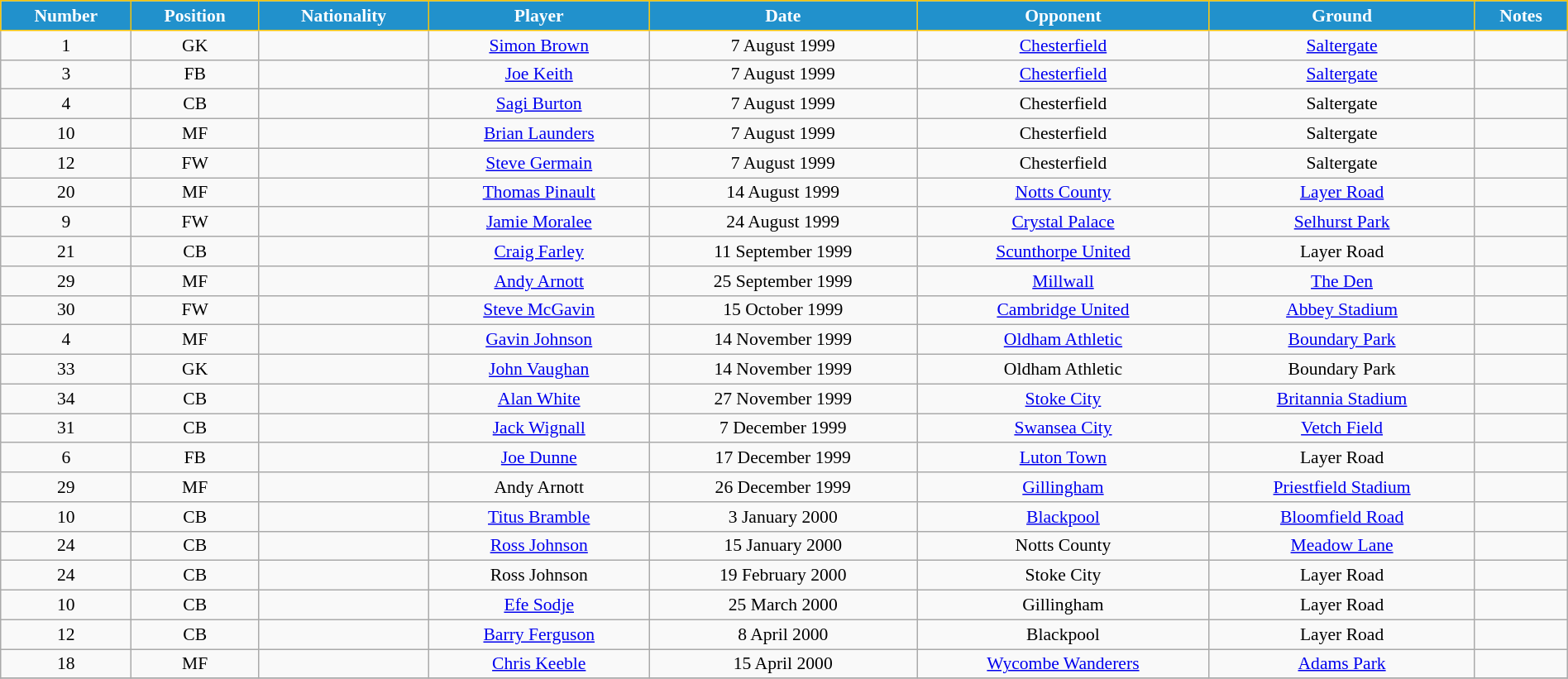<table class="wikitable" style="text-align:center; font-size:90%; width:100%;">
<tr>
<th style="background:#2191CC; color:white; border:1px solid #F7C408; text-align:center;">Number</th>
<th style="background:#2191CC; color:white; border:1px solid #F7C408; text-align:center;">Position</th>
<th style="background:#2191CC; color:white; border:1px solid #F7C408; text-align:center;">Nationality</th>
<th style="background:#2191CC; color:white; border:1px solid #F7C408; text-align:center;">Player</th>
<th style="background:#2191CC; color:white; border:1px solid #F7C408; text-align:center;">Date</th>
<th style="background:#2191CC; color:white; border:1px solid #F7C408; text-align:center;">Opponent</th>
<th style="background:#2191CC; color:white; border:1px solid #F7C408; text-align:center;">Ground</th>
<th style="background:#2191CC; color:white; border:1px solid #F7C408; text-align:center;">Notes</th>
</tr>
<tr>
<td>1</td>
<td>GK</td>
<td></td>
<td><a href='#'>Simon Brown</a></td>
<td>7 August 1999</td>
<td><a href='#'>Chesterfield</a></td>
<td><a href='#'>Saltergate</a></td>
<td></td>
</tr>
<tr>
<td>3</td>
<td>FB</td>
<td></td>
<td><a href='#'>Joe Keith</a></td>
<td>7 August 1999</td>
<td><a href='#'>Chesterfield</a></td>
<td><a href='#'>Saltergate</a></td>
<td></td>
</tr>
<tr>
<td>4</td>
<td>CB</td>
<td></td>
<td><a href='#'>Sagi Burton</a></td>
<td>7 August 1999</td>
<td>Chesterfield</td>
<td>Saltergate</td>
<td></td>
</tr>
<tr>
<td>10</td>
<td>MF</td>
<td></td>
<td><a href='#'>Brian Launders</a></td>
<td>7 August 1999</td>
<td>Chesterfield</td>
<td>Saltergate</td>
<td></td>
</tr>
<tr>
<td>12</td>
<td>FW</td>
<td></td>
<td><a href='#'>Steve Germain</a></td>
<td>7 August 1999</td>
<td>Chesterfield</td>
<td>Saltergate</td>
<td></td>
</tr>
<tr>
<td>20</td>
<td>MF</td>
<td></td>
<td><a href='#'>Thomas Pinault</a></td>
<td>14 August 1999</td>
<td><a href='#'>Notts County</a></td>
<td><a href='#'>Layer Road</a></td>
<td></td>
</tr>
<tr>
<td>9</td>
<td>FW</td>
<td></td>
<td><a href='#'>Jamie Moralee</a></td>
<td>24 August 1999</td>
<td><a href='#'>Crystal Palace</a></td>
<td><a href='#'>Selhurst Park</a></td>
<td></td>
</tr>
<tr>
<td>21</td>
<td>CB</td>
<td></td>
<td><a href='#'>Craig Farley</a></td>
<td>11 September 1999</td>
<td><a href='#'>Scunthorpe United</a></td>
<td>Layer Road</td>
<td></td>
</tr>
<tr>
<td>29</td>
<td>MF</td>
<td></td>
<td><a href='#'>Andy Arnott</a></td>
<td>25 September 1999</td>
<td><a href='#'>Millwall</a></td>
<td><a href='#'>The Den</a></td>
<td></td>
</tr>
<tr>
<td>30</td>
<td>FW</td>
<td></td>
<td><a href='#'>Steve McGavin</a></td>
<td>15 October 1999</td>
<td><a href='#'>Cambridge United</a></td>
<td><a href='#'>Abbey Stadium</a></td>
<td></td>
</tr>
<tr>
<td>4</td>
<td>MF</td>
<td></td>
<td><a href='#'>Gavin Johnson</a></td>
<td>14 November 1999</td>
<td><a href='#'>Oldham Athletic</a></td>
<td><a href='#'>Boundary Park</a></td>
<td></td>
</tr>
<tr>
<td>33</td>
<td>GK</td>
<td></td>
<td><a href='#'>John Vaughan</a></td>
<td>14 November 1999</td>
<td>Oldham Athletic</td>
<td>Boundary Park</td>
<td></td>
</tr>
<tr>
<td>34</td>
<td>CB</td>
<td></td>
<td><a href='#'>Alan White</a></td>
<td>27 November 1999</td>
<td><a href='#'>Stoke City</a></td>
<td><a href='#'>Britannia Stadium</a></td>
<td></td>
</tr>
<tr>
<td>31</td>
<td>CB</td>
<td></td>
<td><a href='#'>Jack Wignall</a></td>
<td>7 December 1999</td>
<td><a href='#'>Swansea City</a></td>
<td><a href='#'>Vetch Field</a></td>
<td></td>
</tr>
<tr>
<td>6</td>
<td>FB</td>
<td></td>
<td><a href='#'>Joe Dunne</a></td>
<td>17 December 1999</td>
<td><a href='#'>Luton Town</a></td>
<td>Layer Road</td>
<td></td>
</tr>
<tr>
<td>29</td>
<td>MF</td>
<td></td>
<td>Andy Arnott</td>
<td>26 December 1999</td>
<td><a href='#'>Gillingham</a></td>
<td><a href='#'>Priestfield Stadium</a></td>
<td></td>
</tr>
<tr>
<td>10</td>
<td>CB</td>
<td></td>
<td><a href='#'>Titus Bramble</a></td>
<td>3 January 2000</td>
<td><a href='#'>Blackpool</a></td>
<td><a href='#'>Bloomfield Road</a></td>
<td></td>
</tr>
<tr>
<td>24</td>
<td>CB</td>
<td></td>
<td><a href='#'>Ross Johnson</a></td>
<td>15 January 2000</td>
<td>Notts County</td>
<td><a href='#'>Meadow Lane</a></td>
<td></td>
</tr>
<tr>
<td>24</td>
<td>CB</td>
<td></td>
<td>Ross Johnson</td>
<td>19 February 2000</td>
<td>Stoke City</td>
<td>Layer Road</td>
<td></td>
</tr>
<tr>
<td>10</td>
<td>CB</td>
<td></td>
<td><a href='#'>Efe Sodje</a></td>
<td>25 March 2000</td>
<td>Gillingham</td>
<td>Layer Road</td>
<td></td>
</tr>
<tr>
<td>12</td>
<td>CB</td>
<td></td>
<td><a href='#'>Barry Ferguson</a></td>
<td>8 April 2000</td>
<td>Blackpool</td>
<td>Layer Road</td>
<td></td>
</tr>
<tr>
<td>18</td>
<td>MF</td>
<td></td>
<td><a href='#'>Chris Keeble</a></td>
<td>15 April 2000</td>
<td><a href='#'>Wycombe Wanderers</a></td>
<td><a href='#'>Adams Park</a></td>
<td></td>
</tr>
<tr>
</tr>
</table>
